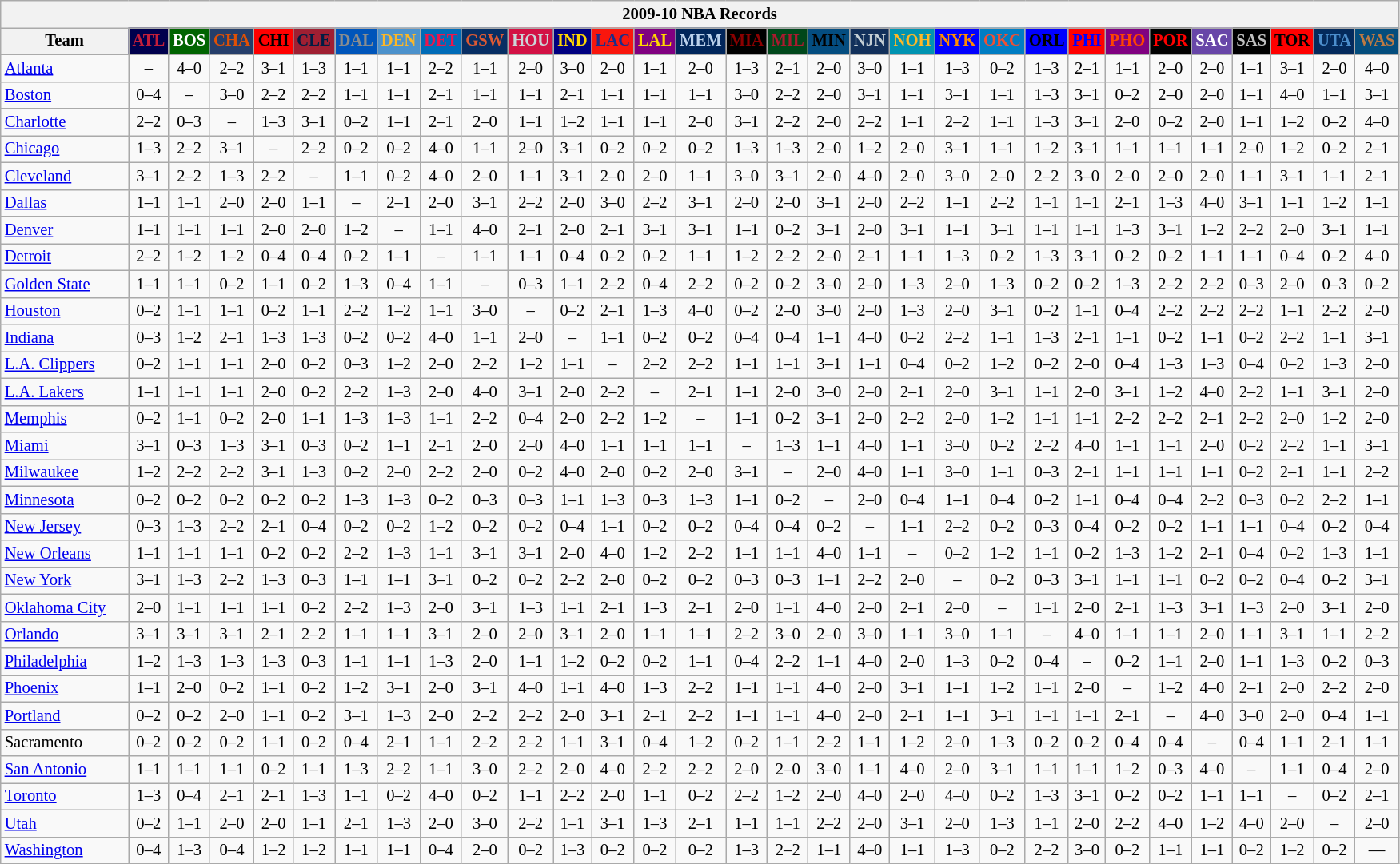<table class="wikitable mw-collapsible mw-collapsed" style="font-size:86%; text-align:center;">
<tr>
<th colspan=31>2009-10 NBA Records</th>
</tr>
<tr>
<th width=100>Team</th>
<th style="background:#00004d;color:#C41E3a;width=35">ATL</th>
<th style="background:#006400;color:#FFFFFF;width=35">BOS</th>
<th style="background:#253E6A;color:#DF5106;width=35">CHA</th>
<th style="background:#FF0000;color:#000000;width=35">CHI</th>
<th style="background:#9F1F32;color:#001D43;width=35">CLE</th>
<th style="background:#0055BA;color:#898D8F;width=35">DAL</th>
<th style="background:#4C92CC;color:#FDB827;width=35">DEN</th>
<th style="background:#006BB7;color:#ED164B;width=35">DET</th>
<th style="background:#072E63;color:#DC5A34;width=35">GSW</th>
<th style="background:#D31145;color:#CBD4D8;width=35">HOU</th>
<th style="background:#000080;color:#FFD700;width=35">IND</th>
<th style="background:#F9160D;color:#1A2E8B;width=35">LAC</th>
<th style="background:#800080;color:#FFD700;width=35">LAL</th>
<th style="background:#00265B;color:#BAD1EB;width=35">MEM</th>
<th style="background:#000000;color:#8B0000;width=35">MIA</th>
<th style="background:#00471B;color:#AC1A2F;width=35">MIL</th>
<th style="background:#044D80;color:#000000;width=35">MIN</th>
<th style="background:#12305B;color:#C4CED4;width=35">NJN</th>
<th style="background:#0093B1;color:#FDB827;width=35">NOH</th>
<th style="background:#0000FF;color:#FF8C00;width=35">NYK</th>
<th style="background:#007DC3;color:#F05033;width=35">OKC</th>
<th style="background:#0000FF;color:#000000;width=35">ORL</th>
<th style="background:#FF0000;color:#0000FF;width=35">PHI</th>
<th style="background:#800080;color:#FF4500;width=35">PHO</th>
<th style="background:#000000;color:#FF0000;width=35">POR</th>
<th style="background:#6846A8;color:#FFFFFF;width=35">SAC</th>
<th style="background:#000000;color:#C0C0C0;width=35">SAS</th>
<th style="background:#FF0000;color:#000000;width=35">TOR</th>
<th style="background:#042A5C;color:#4C8ECC;width=35">UTA</th>
<th style="background:#044D7D;color:#BC7A44;width=35">WAS</th>
</tr>
<tr>
<td style="text-align:left;"><a href='#'>Atlanta</a></td>
<td>–</td>
<td>4–0</td>
<td>2–2</td>
<td>3–1</td>
<td>1–3</td>
<td>1–1</td>
<td>1–1</td>
<td>2–2</td>
<td>1–1</td>
<td>2–0</td>
<td>3–0</td>
<td>2–0</td>
<td>1–1</td>
<td>2–0</td>
<td>1–3</td>
<td>2–1</td>
<td>2–0</td>
<td>3–0</td>
<td>1–1</td>
<td>1–3</td>
<td>0–2</td>
<td>1–3</td>
<td>2–1</td>
<td>1–1</td>
<td>2–0</td>
<td>2–0</td>
<td>1–1</td>
<td>3–1</td>
<td>2–0</td>
<td>4–0</td>
</tr>
<tr>
<td style="text-align:left;"><a href='#'>Boston</a></td>
<td>0–4</td>
<td>–</td>
<td>3–0</td>
<td>2–2</td>
<td>2–2</td>
<td>1–1</td>
<td>1–1</td>
<td>2–1</td>
<td>1–1</td>
<td>1–1</td>
<td>2–1</td>
<td>1–1</td>
<td>1–1</td>
<td>1–1</td>
<td>3–0</td>
<td>2–2</td>
<td>2–0</td>
<td>3–1</td>
<td>1–1</td>
<td>3–1</td>
<td>1–1</td>
<td>1–3</td>
<td>3–1</td>
<td>0–2</td>
<td>2–0</td>
<td>2–0</td>
<td>1–1</td>
<td>4–0</td>
<td>1–1</td>
<td>3–1</td>
</tr>
<tr>
<td style="text-align:left;"><a href='#'>Charlotte</a></td>
<td>2–2</td>
<td>0–3</td>
<td>–</td>
<td>1–3</td>
<td>3–1</td>
<td>0–2</td>
<td>1–1</td>
<td>2–1</td>
<td>2–0</td>
<td>1–1</td>
<td>1–2</td>
<td>1–1</td>
<td>1–1</td>
<td>2–0</td>
<td>3–1</td>
<td>2–2</td>
<td>2–0</td>
<td>2–2</td>
<td>1–1</td>
<td>2–2</td>
<td>1–1</td>
<td>1–3</td>
<td>3–1</td>
<td>2–0</td>
<td>0–2</td>
<td>2–0</td>
<td>1–1</td>
<td>1–2</td>
<td>0–2</td>
<td>4–0</td>
</tr>
<tr>
<td style="text-align:left;"><a href='#'>Chicago</a></td>
<td>1–3</td>
<td>2–2</td>
<td>3–1</td>
<td>–</td>
<td>2–2</td>
<td>0–2</td>
<td>0–2</td>
<td>4–0</td>
<td>1–1</td>
<td>2–0</td>
<td>3–1</td>
<td>0–2</td>
<td>0–2</td>
<td>0–2</td>
<td>1–3</td>
<td>1–3</td>
<td>2–0</td>
<td>1–2</td>
<td>2–0</td>
<td>3–1</td>
<td>1–1</td>
<td>1–2</td>
<td>3–1</td>
<td>1–1</td>
<td>1–1</td>
<td>1–1</td>
<td>2–0</td>
<td>1–2</td>
<td>0–2</td>
<td>2–1</td>
</tr>
<tr>
<td style="text-align:left;"><a href='#'>Cleveland</a></td>
<td>3–1</td>
<td>2–2</td>
<td>1–3</td>
<td>2–2</td>
<td>–</td>
<td>1–1</td>
<td>0–2</td>
<td>4–0</td>
<td>2–0</td>
<td>1–1</td>
<td>3–1</td>
<td>2–0</td>
<td>2–0</td>
<td>1–1</td>
<td>3–0</td>
<td>3–1</td>
<td>2–0</td>
<td>4–0</td>
<td>2–0</td>
<td>3–0</td>
<td>2–0</td>
<td>2–2</td>
<td>3–0</td>
<td>2–0</td>
<td>2–0</td>
<td>2–0</td>
<td>1–1</td>
<td>3–1</td>
<td>1–1</td>
<td>2–1</td>
</tr>
<tr>
<td style="text-align:left;"><a href='#'>Dallas</a></td>
<td>1–1</td>
<td>1–1</td>
<td>2–0</td>
<td>2–0</td>
<td>1–1</td>
<td>–</td>
<td>2–1</td>
<td>2–0</td>
<td>3–1</td>
<td>2–2</td>
<td>2–0</td>
<td>3–0</td>
<td>2–2</td>
<td>3–1</td>
<td>2–0</td>
<td>2–0</td>
<td>3–1</td>
<td>2–0</td>
<td>2–2</td>
<td>1–1</td>
<td>2–2</td>
<td>1–1</td>
<td>1–1</td>
<td>2–1</td>
<td>1–3</td>
<td>4–0</td>
<td>3–1</td>
<td>1–1</td>
<td>1–2</td>
<td>1–1</td>
</tr>
<tr>
<td style="text-align:left;"><a href='#'>Denver</a></td>
<td>1–1</td>
<td>1–1</td>
<td>1–1</td>
<td>2–0</td>
<td>2–0</td>
<td>1–2</td>
<td>–</td>
<td>1–1</td>
<td>4–0</td>
<td>2–1</td>
<td>2–0</td>
<td>2–1</td>
<td>3–1</td>
<td>3–1</td>
<td>1–1</td>
<td>0–2</td>
<td>3–1</td>
<td>2–0</td>
<td>3–1</td>
<td>1–1</td>
<td>3–1</td>
<td>1–1</td>
<td>1–1</td>
<td>1–3</td>
<td>3–1</td>
<td>1–2</td>
<td>2–2</td>
<td>2–0</td>
<td>3–1</td>
<td>1–1</td>
</tr>
<tr>
<td style="text-align:left;"><a href='#'>Detroit</a></td>
<td>2–2</td>
<td>1–2</td>
<td>1–2</td>
<td>0–4</td>
<td>0–4</td>
<td>0–2</td>
<td>1–1</td>
<td>–</td>
<td>1–1</td>
<td>1–1</td>
<td>0–4</td>
<td>0–2</td>
<td>0–2</td>
<td>1–1</td>
<td>1–2</td>
<td>2–2</td>
<td>2–0</td>
<td>2–1</td>
<td>1–1</td>
<td>1–3</td>
<td>0–2</td>
<td>1–3</td>
<td>3–1</td>
<td>0–2</td>
<td>0–2</td>
<td>1–1</td>
<td>1–1</td>
<td>0–4</td>
<td>0–2</td>
<td>4–0</td>
</tr>
<tr>
<td style="text-align:left;"><a href='#'>Golden State</a></td>
<td>1–1</td>
<td>1–1</td>
<td>0–2</td>
<td>1–1</td>
<td>0–2</td>
<td>1–3</td>
<td>0–4</td>
<td>1–1</td>
<td>–</td>
<td>0–3</td>
<td>1–1</td>
<td>2–2</td>
<td>0–4</td>
<td>2–2</td>
<td>0–2</td>
<td>0–2</td>
<td>3–0</td>
<td>2–0</td>
<td>1–3</td>
<td>2–0</td>
<td>1–3</td>
<td>0–2</td>
<td>0–2</td>
<td>1–3</td>
<td>2–2</td>
<td>2–2</td>
<td>0–3</td>
<td>2–0</td>
<td>0–3</td>
<td>0–2</td>
</tr>
<tr>
<td style="text-align:left;"><a href='#'>Houston</a></td>
<td>0–2</td>
<td>1–1</td>
<td>1–1</td>
<td>0–2</td>
<td>1–1</td>
<td>2–2</td>
<td>1–2</td>
<td>1–1</td>
<td>3–0</td>
<td>–</td>
<td>0–2</td>
<td>2–1</td>
<td>1–3</td>
<td>4–0</td>
<td>0–2</td>
<td>2–0</td>
<td>3–0</td>
<td>2–0</td>
<td>1–3</td>
<td>2–0</td>
<td>3–1</td>
<td>0–2</td>
<td>1–1</td>
<td>0–4</td>
<td>2–2</td>
<td>2–2</td>
<td>2–2</td>
<td>1–1</td>
<td>2–2</td>
<td>2–0</td>
</tr>
<tr>
<td style="text-align:left;"><a href='#'>Indiana</a></td>
<td>0–3</td>
<td>1–2</td>
<td>2–1</td>
<td>1–3</td>
<td>1–3</td>
<td>0–2</td>
<td>0–2</td>
<td>4–0</td>
<td>1–1</td>
<td>2–0</td>
<td>–</td>
<td>1–1</td>
<td>0–2</td>
<td>0–2</td>
<td>0–4</td>
<td>0–4</td>
<td>1–1</td>
<td>4–0</td>
<td>0–2</td>
<td>2–2</td>
<td>1–1</td>
<td>1–3</td>
<td>2–1</td>
<td>1–1</td>
<td>0–2</td>
<td>1–1</td>
<td>0–2</td>
<td>2–2</td>
<td>1–1</td>
<td>3–1</td>
</tr>
<tr>
<td style="text-align:left;"><a href='#'>L.A. Clippers</a></td>
<td>0–2</td>
<td>1–1</td>
<td>1–1</td>
<td>2–0</td>
<td>0–2</td>
<td>0–3</td>
<td>1–2</td>
<td>2–0</td>
<td>2–2</td>
<td>1–2</td>
<td>1–1</td>
<td>–</td>
<td>2–2</td>
<td>2–2</td>
<td>1–1</td>
<td>1–1</td>
<td>3–1</td>
<td>1–1</td>
<td>0–4</td>
<td>0–2</td>
<td>1–2</td>
<td>0–2</td>
<td>2–0</td>
<td>0–4</td>
<td>1–3</td>
<td>1–3</td>
<td>0–4</td>
<td>0–2</td>
<td>1–3</td>
<td>2–0</td>
</tr>
<tr>
<td style="text-align:left;"><a href='#'>L.A. Lakers</a></td>
<td>1–1</td>
<td>1–1</td>
<td>1–1</td>
<td>2–0</td>
<td>0–2</td>
<td>2–2</td>
<td>1–3</td>
<td>2–0</td>
<td>4–0</td>
<td>3–1</td>
<td>2–0</td>
<td>2–2</td>
<td>–</td>
<td>2–1</td>
<td>1–1</td>
<td>2–0</td>
<td>3–0</td>
<td>2–0</td>
<td>2–1</td>
<td>2–0</td>
<td>3–1</td>
<td>1–1</td>
<td>2–0</td>
<td>3–1</td>
<td>1–2</td>
<td>4–0</td>
<td>2–2</td>
<td>1–1</td>
<td>3–1</td>
<td>2–0</td>
</tr>
<tr>
<td style="text-align:left;"><a href='#'>Memphis</a></td>
<td>0–2</td>
<td>1–1</td>
<td>0–2</td>
<td>2–0</td>
<td>1–1</td>
<td>1–3</td>
<td>1–3</td>
<td>1–1</td>
<td>2–2</td>
<td>0–4</td>
<td>2–0</td>
<td>2–2</td>
<td>1–2</td>
<td>–</td>
<td>1–1</td>
<td>0–2</td>
<td>3–1</td>
<td>2–0</td>
<td>2–2</td>
<td>2–0</td>
<td>1–2</td>
<td>1–1</td>
<td>1–1</td>
<td>2–2</td>
<td>2–2</td>
<td>2–1</td>
<td>2–2</td>
<td>2–0</td>
<td>1–2</td>
<td>2–0</td>
</tr>
<tr>
<td style="text-align:left;"><a href='#'>Miami</a></td>
<td>3–1</td>
<td>0–3</td>
<td>1–3</td>
<td>3–1</td>
<td>0–3</td>
<td>0–2</td>
<td>1–1</td>
<td>2–1</td>
<td>2–0</td>
<td>2–0</td>
<td>4–0</td>
<td>1–1</td>
<td>1–1</td>
<td>1–1</td>
<td>–</td>
<td>1–3</td>
<td>1–1</td>
<td>4–0</td>
<td>1–1</td>
<td>3–0</td>
<td>0–2</td>
<td>2–2</td>
<td>4–0</td>
<td>1–1</td>
<td>1–1</td>
<td>2–0</td>
<td>0–2</td>
<td>2–2</td>
<td>1–1</td>
<td>3–1</td>
</tr>
<tr>
<td style="text-align:left;"><a href='#'>Milwaukee</a></td>
<td>1–2</td>
<td>2–2</td>
<td>2–2</td>
<td>3–1</td>
<td>1–3</td>
<td>0–2</td>
<td>2–0</td>
<td>2–2</td>
<td>2–0</td>
<td>0–2</td>
<td>4–0</td>
<td>2–0</td>
<td>0–2</td>
<td>2–0</td>
<td>3–1</td>
<td>–</td>
<td>2–0</td>
<td>4–0</td>
<td>1–1</td>
<td>3–0</td>
<td>1–1</td>
<td>0–3</td>
<td>2–1</td>
<td>1–1</td>
<td>1–1</td>
<td>1–1</td>
<td>0–2</td>
<td>2–1</td>
<td>1–1</td>
<td>2–2</td>
</tr>
<tr>
<td style="text-align:left;"><a href='#'>Minnesota</a></td>
<td>0–2</td>
<td>0–2</td>
<td>0–2</td>
<td>0–2</td>
<td>0–2</td>
<td>1–3</td>
<td>1–3</td>
<td>0–2</td>
<td>0–3</td>
<td>0–3</td>
<td>1–1</td>
<td>1–3</td>
<td>0–3</td>
<td>1–3</td>
<td>1–1</td>
<td>0–2</td>
<td>–</td>
<td>2–0</td>
<td>0–4</td>
<td>1–1</td>
<td>0–4</td>
<td>0–2</td>
<td>1–1</td>
<td>0–4</td>
<td>0–4</td>
<td>2–2</td>
<td>0–3</td>
<td>0–2</td>
<td>2–2</td>
<td>1–1</td>
</tr>
<tr>
<td style="text-align:left;"><a href='#'>New Jersey</a></td>
<td>0–3</td>
<td>1–3</td>
<td>2–2</td>
<td>2–1</td>
<td>0–4</td>
<td>0–2</td>
<td>0–2</td>
<td>1–2</td>
<td>0–2</td>
<td>0–2</td>
<td>0–4</td>
<td>1–1</td>
<td>0–2</td>
<td>0–2</td>
<td>0–4</td>
<td>0–4</td>
<td>0–2</td>
<td>–</td>
<td>1–1</td>
<td>2–2</td>
<td>0–2</td>
<td>0–3</td>
<td>0–4</td>
<td>0–2</td>
<td>0–2</td>
<td>1–1</td>
<td>1–1</td>
<td>0–4</td>
<td>0–2</td>
<td>0–4</td>
</tr>
<tr>
<td style="text-align:left;"><a href='#'>New Orleans</a></td>
<td>1–1</td>
<td>1–1</td>
<td>1–1</td>
<td>0–2</td>
<td>0–2</td>
<td>2–2</td>
<td>1–3</td>
<td>1–1</td>
<td>3–1</td>
<td>3–1</td>
<td>2–0</td>
<td>4–0</td>
<td>1–2</td>
<td>2–2</td>
<td>1–1</td>
<td>1–1</td>
<td>4–0</td>
<td>1–1</td>
<td>–</td>
<td>0–2</td>
<td>1–2</td>
<td>1–1</td>
<td>0–2</td>
<td>1–3</td>
<td>1–2</td>
<td>2–1</td>
<td>0–4</td>
<td>0–2</td>
<td>1–3</td>
<td>1–1</td>
</tr>
<tr>
<td style="text-align:left;"><a href='#'>New York</a></td>
<td>3–1</td>
<td>1–3</td>
<td>2–2</td>
<td>1–3</td>
<td>0–3</td>
<td>1–1</td>
<td>1–1</td>
<td>3–1</td>
<td>0–2</td>
<td>0–2</td>
<td>2–2</td>
<td>2–0</td>
<td>0–2</td>
<td>0–2</td>
<td>0–3</td>
<td>0–3</td>
<td>1–1</td>
<td>2–2</td>
<td>2–0</td>
<td>–</td>
<td>0–2</td>
<td>0–3</td>
<td>3–1</td>
<td>1–1</td>
<td>1–1</td>
<td>0–2</td>
<td>0–2</td>
<td>0–4</td>
<td>0–2</td>
<td>3–1</td>
</tr>
<tr>
<td style="text-align:left;"><a href='#'>Oklahoma City</a></td>
<td>2–0</td>
<td>1–1</td>
<td>1–1</td>
<td>1–1</td>
<td>0–2</td>
<td>2–2</td>
<td>1–3</td>
<td>2–0</td>
<td>3–1</td>
<td>1–3</td>
<td>1–1</td>
<td>2–1</td>
<td>1–3</td>
<td>2–1</td>
<td>2–0</td>
<td>1–1</td>
<td>4–0</td>
<td>2–0</td>
<td>2–1</td>
<td>2–0</td>
<td>–</td>
<td>1–1</td>
<td>2–0</td>
<td>2–1</td>
<td>1–3</td>
<td>3–1</td>
<td>1–3</td>
<td>2–0</td>
<td>3–1</td>
<td>2–0</td>
</tr>
<tr>
<td style="text-align:left;"><a href='#'>Orlando</a></td>
<td>3–1</td>
<td>3–1</td>
<td>3–1</td>
<td>2–1</td>
<td>2–2</td>
<td>1–1</td>
<td>1–1</td>
<td>3–1</td>
<td>2–0</td>
<td>2–0</td>
<td>3–1</td>
<td>2–0</td>
<td>1–1</td>
<td>1–1</td>
<td>2–2</td>
<td>3–0</td>
<td>2–0</td>
<td>3–0</td>
<td>1–1</td>
<td>3–0</td>
<td>1–1</td>
<td>–</td>
<td>4–0</td>
<td>1–1</td>
<td>1–1</td>
<td>2–0</td>
<td>1–1</td>
<td>3–1</td>
<td>1–1</td>
<td>2–2</td>
</tr>
<tr>
<td style="text-align:left;"><a href='#'>Philadelphia</a></td>
<td>1–2</td>
<td>1–3</td>
<td>1–3</td>
<td>1–3</td>
<td>0–3</td>
<td>1–1</td>
<td>1–1</td>
<td>1–3</td>
<td>2–0</td>
<td>1–1</td>
<td>1–2</td>
<td>0–2</td>
<td>0–2</td>
<td>1–1</td>
<td>0–4</td>
<td>2–2</td>
<td>1–1</td>
<td>4–0</td>
<td>2–0</td>
<td>1–3</td>
<td>0–2</td>
<td>0–4</td>
<td>–</td>
<td>0–2</td>
<td>1–1</td>
<td>2–0</td>
<td>1–1</td>
<td>1–3</td>
<td>0–2</td>
<td>0–3</td>
</tr>
<tr>
<td style="text-align:left;"><a href='#'>Phoenix</a></td>
<td>1–1</td>
<td>2–0</td>
<td>0–2</td>
<td>1–1</td>
<td>0–2</td>
<td>1–2</td>
<td>3–1</td>
<td>2–0</td>
<td>3–1</td>
<td>4–0</td>
<td>1–1</td>
<td>4–0</td>
<td>1–3</td>
<td>2–2</td>
<td>1–1</td>
<td>1–1</td>
<td>4–0</td>
<td>2–0</td>
<td>3–1</td>
<td>1–1</td>
<td>1–2</td>
<td>1–1</td>
<td>2–0</td>
<td>–</td>
<td>1–2</td>
<td>4–0</td>
<td>2–1</td>
<td>2–0</td>
<td>2–2</td>
<td>2–0</td>
</tr>
<tr>
<td style="text-align:left;"><a href='#'>Portland</a></td>
<td>0–2</td>
<td>0–2</td>
<td>2–0</td>
<td>1–1</td>
<td>0–2</td>
<td>3–1</td>
<td>1–3</td>
<td>2–0</td>
<td>2–2</td>
<td>2–2</td>
<td>2–0</td>
<td>3–1</td>
<td>2–1</td>
<td>2–2</td>
<td>1–1</td>
<td>1–1</td>
<td>4–0</td>
<td>2–0</td>
<td>2–1</td>
<td>1–1</td>
<td>3–1</td>
<td>1–1</td>
<td>1–1</td>
<td>2–1</td>
<td>–</td>
<td>4–0</td>
<td>3–0</td>
<td>2–0</td>
<td>0–4</td>
<td>1–1</td>
</tr>
<tr>
<td style="text-align:left;">Sacramento</td>
<td>0–2</td>
<td>0–2</td>
<td>0–2</td>
<td>1–1</td>
<td>0–2</td>
<td>0–4</td>
<td>2–1</td>
<td>1–1</td>
<td>2–2</td>
<td>2–2</td>
<td>1–1</td>
<td>3–1</td>
<td>0–4</td>
<td>1–2</td>
<td>0–2</td>
<td>1–1</td>
<td>2–2</td>
<td>1–1</td>
<td>1–2</td>
<td>2–0</td>
<td>1–3</td>
<td>0–2</td>
<td>0–2</td>
<td>0–4</td>
<td>0–4</td>
<td>–</td>
<td>0–4</td>
<td>1–1</td>
<td>2–1</td>
<td>1–1</td>
</tr>
<tr>
<td style="text-align:left;"><a href='#'>San Antonio</a></td>
<td>1–1</td>
<td>1–1</td>
<td>1–1</td>
<td>0–2</td>
<td>1–1</td>
<td>1–3</td>
<td>2–2</td>
<td>1–1</td>
<td>3–0</td>
<td>2–2</td>
<td>2–0</td>
<td>4–0</td>
<td>2–2</td>
<td>2–2</td>
<td>2–0</td>
<td>2–0</td>
<td>3–0</td>
<td>1–1</td>
<td>4–0</td>
<td>2–0</td>
<td>3–1</td>
<td>1–1</td>
<td>1–1</td>
<td>1–2</td>
<td>0–3</td>
<td>4–0</td>
<td>–</td>
<td>1–1</td>
<td>0–4</td>
<td>2–0</td>
</tr>
<tr>
<td style="text-align:left;"><a href='#'>Toronto</a></td>
<td>1–3</td>
<td>0–4</td>
<td>2–1</td>
<td>2–1</td>
<td>1–3</td>
<td>1–1</td>
<td>0–2</td>
<td>4–0</td>
<td>0–2</td>
<td>1–1</td>
<td>2–2</td>
<td>2–0</td>
<td>1–1</td>
<td>0–2</td>
<td>2–2</td>
<td>1–2</td>
<td>2–0</td>
<td>4–0</td>
<td>2–0</td>
<td>4–0</td>
<td>0–2</td>
<td>1–3</td>
<td>3–1</td>
<td>0–2</td>
<td>0–2</td>
<td>1–1</td>
<td>1–1</td>
<td>–</td>
<td>0–2</td>
<td>2–1</td>
</tr>
<tr>
<td style="text-align:left;"><a href='#'>Utah</a></td>
<td>0–2</td>
<td>1–1</td>
<td>2–0</td>
<td>2–0</td>
<td>1–1</td>
<td>2–1</td>
<td>1–3</td>
<td>2–0</td>
<td>3–0</td>
<td>2–2</td>
<td>1–1</td>
<td>3–1</td>
<td>1–3</td>
<td>2–1</td>
<td>1–1</td>
<td>1–1</td>
<td>2–2</td>
<td>2–0</td>
<td>3–1</td>
<td>2–0</td>
<td>1–3</td>
<td>1–1</td>
<td>2–0</td>
<td>2–2</td>
<td>4–0</td>
<td>1–2</td>
<td>4–0</td>
<td>2–0</td>
<td>–</td>
<td>2–0</td>
</tr>
<tr>
<td style="text-align:left;"><a href='#'>Washington</a></td>
<td>0–4</td>
<td>1–3</td>
<td>0–4</td>
<td>1–2</td>
<td>1–2</td>
<td>1–1</td>
<td>1–1</td>
<td>0–4</td>
<td>2–0</td>
<td>0–2</td>
<td>1–3</td>
<td>0–2</td>
<td>0–2</td>
<td>0–2</td>
<td>1–3</td>
<td>2–2</td>
<td>1–1</td>
<td>4–0</td>
<td>1–1</td>
<td>1–3</td>
<td>0–2</td>
<td>2–2</td>
<td>3–0</td>
<td>0–2</td>
<td>1–1</td>
<td>1–1</td>
<td>0–2</td>
<td>1–2</td>
<td>0–2</td>
<td>—</td>
</tr>
</table>
